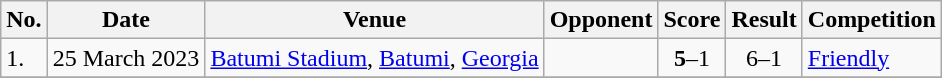<table class="wikitable">
<tr>
<th>No.</th>
<th>Date</th>
<th>Venue</th>
<th>Opponent</th>
<th>Score</th>
<th>Result</th>
<th>Competition</th>
</tr>
<tr>
<td>1.</td>
<td>25 March 2023</td>
<td><a href='#'>Batumi Stadium</a>, <a href='#'>Batumi</a>, <a href='#'>Georgia</a></td>
<td></td>
<td align=center><strong>5</strong>–1</td>
<td align=center>6–1</td>
<td><a href='#'>Friendly</a></td>
</tr>
<tr>
</tr>
</table>
